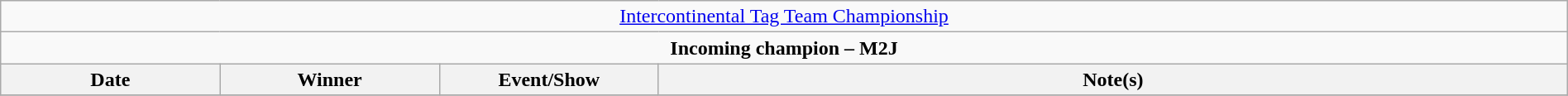<table class="wikitable" style="text-align:center; width:100%;">
<tr>
<td colspan="4" style="text-align: center;"><a href='#'>Intercontinental Tag Team Championship</a></td>
</tr>
<tr>
<td colspan="4" style="text-align: center;"><strong>Incoming champion – M2J </strong></td>
</tr>
<tr>
<th width="14%">Date</th>
<th width="14%">Winner</th>
<th width="14%">Event/Show</th>
<th width="58%">Note(s)</th>
</tr>
<tr>
</tr>
</table>
